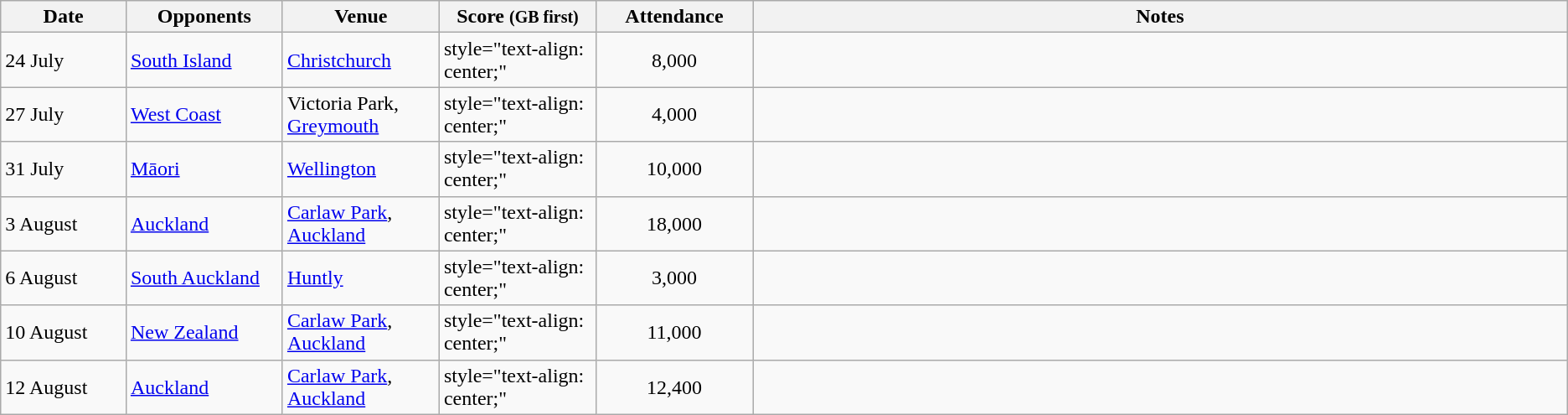<table class="wikitable">
<tr>
<th style="width: 8%;">Date</th>
<th style="width: 10%;">Opponents</th>
<th style="width: 10%;">Venue</th>
<th style="width: 10%;">Score <small>(GB first)</small></th>
<th style="width: 10%;">Attendance</th>
<th style="width: 52%;">Notes</th>
</tr>
<tr>
<td>24 July</td>
<td><a href='#'>South Island</a></td>
<td><a href='#'>Christchurch</a></td>
<td>style="text-align: center;"  </td>
<td style="text-align: center;">8,000</td>
<td></td>
</tr>
<tr>
<td>27 July</td>
<td><a href='#'>West Coast</a></td>
<td>Victoria Park, <a href='#'>Greymouth</a></td>
<td>style="text-align: center;"  </td>
<td style="text-align: center;">4,000</td>
<td></td>
</tr>
<tr>
<td>31 July</td>
<td><a href='#'>Māori</a></td>
<td><a href='#'>Wellington</a></td>
<td>style="text-align: center;"  </td>
<td style="text-align: center;">10,000</td>
<td></td>
</tr>
<tr>
<td>3 August</td>
<td><a href='#'>Auckland</a></td>
<td><a href='#'>Carlaw Park</a>, <a href='#'>Auckland</a></td>
<td>style="text-align: center;"  </td>
<td style="text-align: center;">18,000</td>
<td></td>
</tr>
<tr>
<td>6 August</td>
<td><a href='#'>South Auckland</a></td>
<td><a href='#'>Huntly</a></td>
<td>style="text-align: center;"  </td>
<td style="text-align: center;">3,000</td>
<td></td>
</tr>
<tr>
<td>10 August</td>
<td><a href='#'>New Zealand</a></td>
<td><a href='#'>Carlaw Park</a>, <a href='#'>Auckland</a></td>
<td>style="text-align: center;"  </td>
<td style="text-align: center;">11,000</td>
<td></td>
</tr>
<tr>
<td>12 August</td>
<td><a href='#'>Auckland</a></td>
<td><a href='#'>Carlaw Park</a>, <a href='#'>Auckland</a></td>
<td>style="text-align: center;"  </td>
<td style="text-align: center;">12,400</td>
<td></td>
</tr>
</table>
